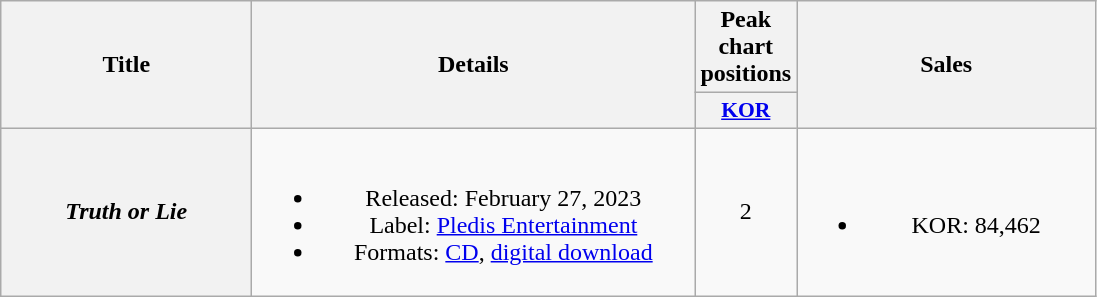<table class="wikitable plainrowheaders" style="text-align:center;">
<tr>
<th scope="col" rowspan="2" style="width:10em;">Title</th>
<th scope="col" rowspan="2" style="width:18em;">Details</th>
<th scope="col">Peak chart positions</th>
<th scope="col" rowspan="2" style="width:12em;">Sales</th>
</tr>
<tr>
<th scope="col" style="width:3em;font-size:90%;"><a href='#'>KOR</a><br></th>
</tr>
<tr>
<th scope="row"><em>Truth or Lie</em></th>
<td><br><ul><li>Released: February 27, 2023</li><li>Label: <a href='#'>Pledis Entertainment</a></li><li>Formats: <a href='#'>CD</a>, <a href='#'>digital download</a></li></ul></td>
<td>2</td>
<td><br><ul><li>KOR: 84,462</li></ul></td>
</tr>
</table>
